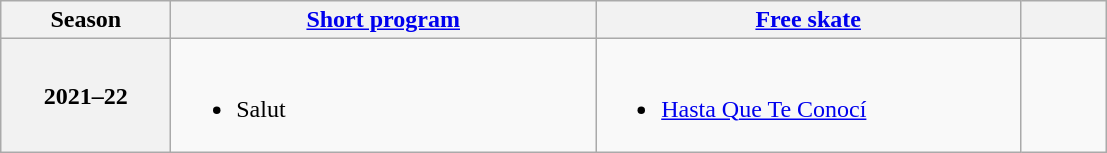<table class="wikitable unsortable" style="text-align:left">
<tr>
<th scope="col" style="text-align:center; width:10%">Season</th>
<th scope="col" style="text-align:center; width:25%"><a href='#'>Short program</a></th>
<th scope="col" style="text-align:center; width:25%"><a href='#'>Free skate</a></th>
<th scope="col" style="text-align:center; width:5%"></th>
</tr>
<tr>
<th scope="row">2021–22</th>
<td><br><ul><li>Salut<br></li></ul></td>
<td><br><ul><li><a href='#'>Hasta Que Te Conocí</a><br></li></ul></td>
<td></td>
</tr>
</table>
